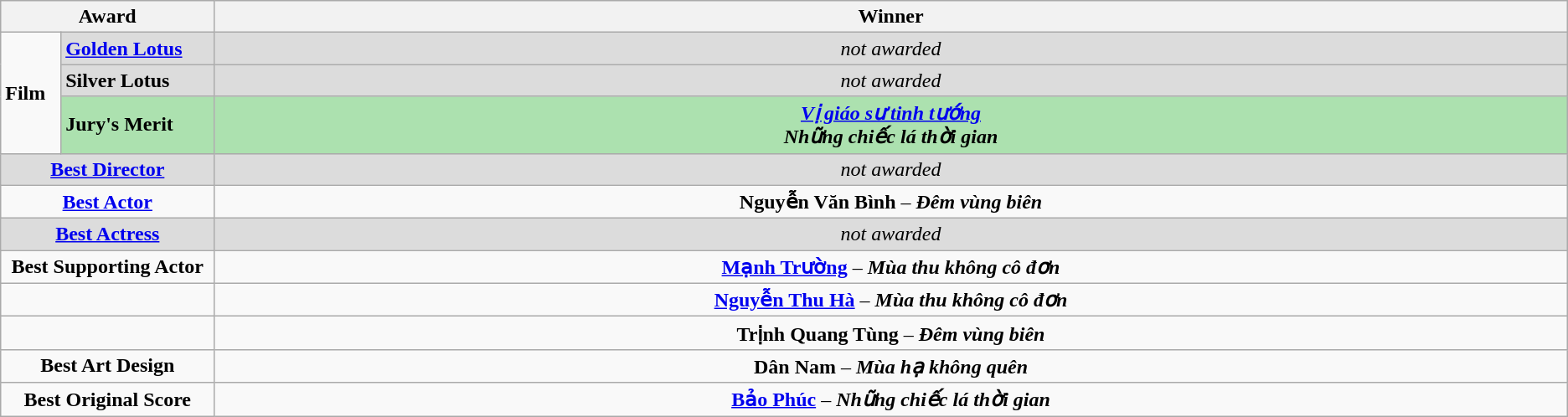<table class=wikitable>
<tr>
<th width="12%" colspan="2">Award</th>
<th width="76%">Winner</th>
</tr>
<tr>
<td rowspan="3"><strong>Film</strong></td>
<td style="background:#DCDCDC"><strong><a href='#'>Golden Lotus</a></strong></td>
<td style="background:#DCDCDC" align=center><em>not awarded</em></td>
</tr>
<tr>
<td style="background:#DCDCDC"><strong>Silver Lotus</strong></td>
<td style="background:#DCDCDC" align=center><em>not awarded</em></td>
</tr>
<tr>
<td style="background:#ACE1AF"><strong>Jury's Merit</strong></td>
<td style="background:#ACE1AF" align=center><strong><em><a href='#'>Vị giáo sư tinh tướng</a></em></strong><br><strong><em>Những chiếc lá thời gian</em></strong></td>
</tr>
<tr>
<td colspan="2" align=center style="background:#DCDCDC"><strong><a href='#'>Best Director</a></strong></td>
<td align=center style="background:#DCDCDC"><em>not awarded</em></td>
</tr>
<tr>
<td colspan="2" align=center><strong><a href='#'>Best Actor</a></strong></td>
<td align=center><strong>Nguyễn Văn Bình</strong> – <strong><em>Đêm vùng biên</em></strong></td>
</tr>
<tr>
<td colspan="2" align=center style="background:#DCDCDC"><strong><a href='#'>Best Actress</a></strong></td>
<td align=center style="background:#DCDCDC"><em>not awarded</em></td>
</tr>
<tr>
<td colspan="2" align=center><strong>Best Supporting Actor</strong></td>
<td align=center><strong><a href='#'>Mạnh Trường</a></strong> – <strong><em>Mùa thu không cô đơn</em></strong></td>
</tr>
<tr>
<td colspan="2" align=center><strong></strong></td>
<td align=center><strong><a href='#'>Nguyễn Thu Hà</a></strong> – <strong><em>Mùa thu không cô đơn</em></strong></td>
</tr>
<tr>
<td colspan="2" align=center><strong></strong></td>
<td align=center><strong>Trịnh Quang Tùng</strong> – <strong><em>Đêm vùng biên</em></strong></td>
</tr>
<tr>
<td colspan="2" align=center><strong>Best Art Design</strong></td>
<td align=center><strong>Dân Nam</strong> – <strong><em>Mùa hạ không quên</em></strong></td>
</tr>
<tr>
<td colspan="2" align=center><strong>Best Original Score</strong></td>
<td align=center><strong><a href='#'>Bảo Phúc</a></strong> – <strong><em>Những chiếc lá thời gian</em></strong></td>
</tr>
</table>
